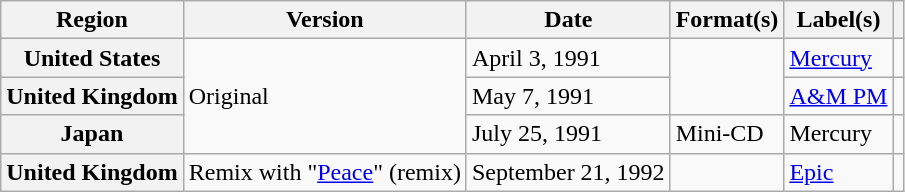<table class="wikitable plainrowheaders">
<tr>
<th scope="col">Region</th>
<th scope="col">Version</th>
<th scope="col">Date</th>
<th scope="col">Format(s)</th>
<th scope="col">Label(s)</th>
<th scope="col"></th>
</tr>
<tr>
<th scope="row">United States</th>
<td rowspan="3">Original</td>
<td>April 3, 1991</td>
<td rowspan="2"></td>
<td><a href='#'>Mercury</a></td>
<td></td>
</tr>
<tr>
<th scope="row">United Kingdom</th>
<td>May 7, 1991</td>
<td><a href='#'>A&M PM</a></td>
<td></td>
</tr>
<tr>
<th scope="row">Japan</th>
<td>July 25, 1991</td>
<td>Mini-CD</td>
<td>Mercury</td>
<td></td>
</tr>
<tr>
<th scope="row">United Kingdom</th>
<td>Remix with "<a href='#'>Peace</a>" (remix)</td>
<td>September 21, 1992</td>
<td></td>
<td><a href='#'>Epic</a></td>
<td></td>
</tr>
</table>
